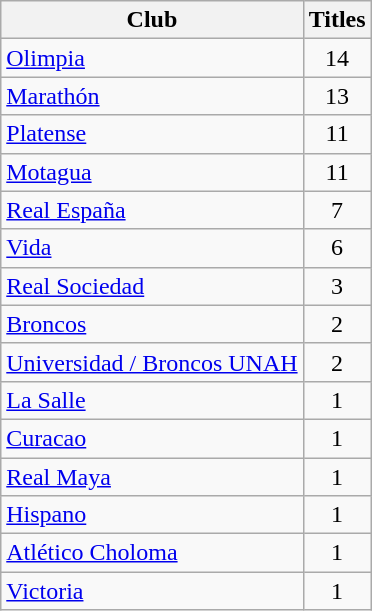<table class="wikitable">
<tr>
<th>Club</th>
<th>Titles</th>
</tr>
<tr>
<td><a href='#'>Olimpia</a></td>
<td align=center>14</td>
</tr>
<tr>
<td><a href='#'>Marathón</a></td>
<td align=center>13</td>
</tr>
<tr>
<td><a href='#'>Platense</a></td>
<td align=center>11</td>
</tr>
<tr>
<td><a href='#'>Motagua</a></td>
<td align=center>11</td>
</tr>
<tr>
<td><a href='#'>Real España</a></td>
<td align=center>7</td>
</tr>
<tr>
<td><a href='#'>Vida</a></td>
<td align=center>6</td>
</tr>
<tr>
<td><a href='#'>Real Sociedad</a></td>
<td align=center>3</td>
</tr>
<tr>
<td><a href='#'>Broncos</a></td>
<td align=center>2</td>
</tr>
<tr>
<td><a href='#'>Universidad / Broncos UNAH</a></td>
<td align=center>2</td>
</tr>
<tr>
<td><a href='#'>La Salle</a></td>
<td align=center>1</td>
</tr>
<tr>
<td><a href='#'>Curacao</a></td>
<td align=center>1</td>
</tr>
<tr>
<td><a href='#'>Real Maya</a></td>
<td align=center>1</td>
</tr>
<tr>
<td><a href='#'>Hispano</a></td>
<td align=center>1</td>
</tr>
<tr>
<td><a href='#'>Atlético Choloma</a></td>
<td align=center>1</td>
</tr>
<tr>
<td><a href='#'>Victoria</a></td>
<td align=center>1</td>
</tr>
</table>
